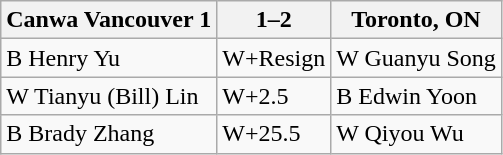<table class="wikitable">
<tr>
<th>Canwa Vancouver 1</th>
<th>1–2</th>
<th>Toronto, ON</th>
</tr>
<tr>
<td>B Henry Yu</td>
<td>W+Resign</td>
<td>W Guanyu Song</td>
</tr>
<tr>
<td>W Tianyu (Bill) Lin</td>
<td>W+2.5</td>
<td>B Edwin Yoon</td>
</tr>
<tr>
<td>B Brady Zhang</td>
<td>W+25.5</td>
<td>W Qiyou Wu</td>
</tr>
</table>
